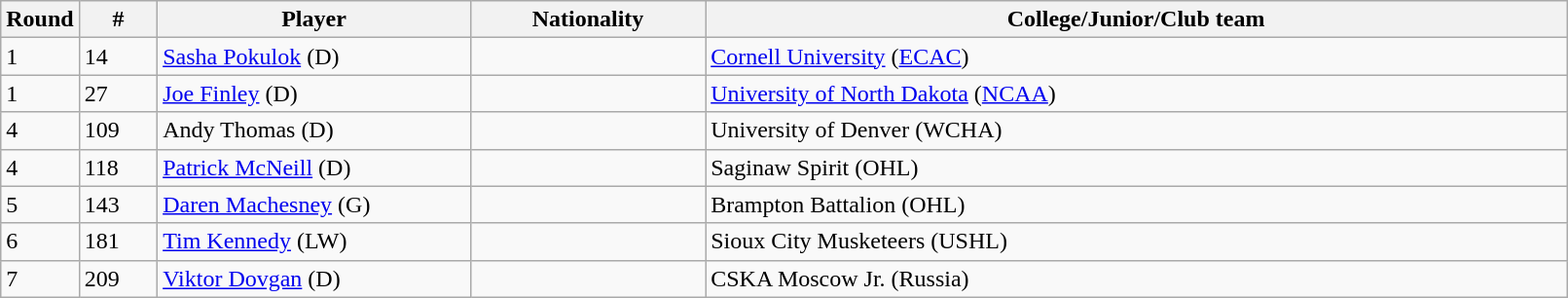<table class="wikitable">
<tr>
<th bgcolor="#DDDDFF" width="5%">Round</th>
<th bgcolor="#DDDDFF" width="5%">#</th>
<th bgcolor="#DDDDFF" width="20%">Player</th>
<th bgcolor="#DDDDFF" width="15%">Nationality</th>
<th bgcolor="#DDDDFF" width="80%">College/Junior/Club team</th>
</tr>
<tr>
<td>1</td>
<td>14</td>
<td><a href='#'>Sasha Pokulok</a> (D)</td>
<td></td>
<td><a href='#'>Cornell University</a> (<a href='#'>ECAC</a>)</td>
</tr>
<tr>
<td>1</td>
<td>27</td>
<td><a href='#'>Joe Finley</a> (D)</td>
<td></td>
<td><a href='#'>University of North Dakota</a> (<a href='#'>NCAA</a>)</td>
</tr>
<tr>
<td>4</td>
<td>109</td>
<td>Andy Thomas (D)</td>
<td></td>
<td>University of Denver (WCHA)</td>
</tr>
<tr>
<td>4</td>
<td>118</td>
<td><a href='#'>Patrick McNeill</a> (D)</td>
<td></td>
<td>Saginaw Spirit (OHL)</td>
</tr>
<tr>
<td>5</td>
<td>143</td>
<td><a href='#'>Daren Machesney</a> (G)</td>
<td></td>
<td>Brampton Battalion (OHL)</td>
</tr>
<tr>
<td>6</td>
<td>181</td>
<td><a href='#'>Tim Kennedy</a> (LW)</td>
<td></td>
<td>Sioux City Musketeers (USHL)</td>
</tr>
<tr>
<td>7</td>
<td>209</td>
<td><a href='#'>Viktor Dovgan</a> (D)</td>
<td></td>
<td>CSKA Moscow Jr. (Russia)</td>
</tr>
</table>
